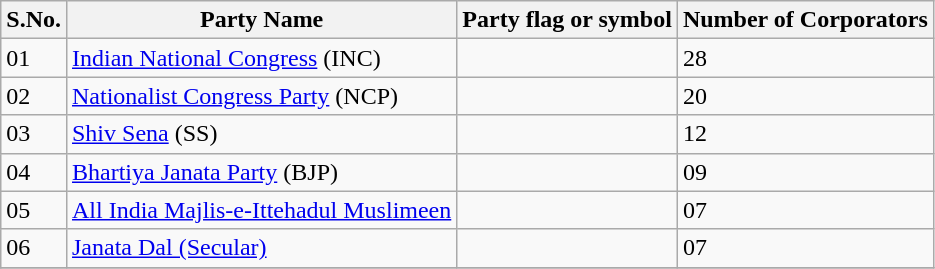<table class="sortable wikitable">
<tr>
<th>S.No.</th>
<th>Party Name</th>
<th>Party flag or symbol</th>
<th>Number of Corporators</th>
</tr>
<tr>
<td>01</td>
<td><a href='#'>Indian National Congress</a> (INC)</td>
<td></td>
<td>28</td>
</tr>
<tr>
<td>02</td>
<td><a href='#'>Nationalist Congress Party</a> (NCP)</td>
<td></td>
<td>20</td>
</tr>
<tr>
<td>03</td>
<td><a href='#'>Shiv Sena</a> (SS)</td>
<td></td>
<td>12</td>
</tr>
<tr>
<td>04</td>
<td><a href='#'>Bhartiya Janata Party</a> (BJP)</td>
<td></td>
<td>09</td>
</tr>
<tr>
<td>05</td>
<td><a href='#'>All India Majlis-e-Ittehadul Muslimeen</a></td>
<td></td>
<td>07</td>
</tr>
<tr>
<td>06</td>
<td><a href='#'>Janata Dal (Secular)</a></td>
<td></td>
<td>07</td>
</tr>
<tr>
</tr>
</table>
